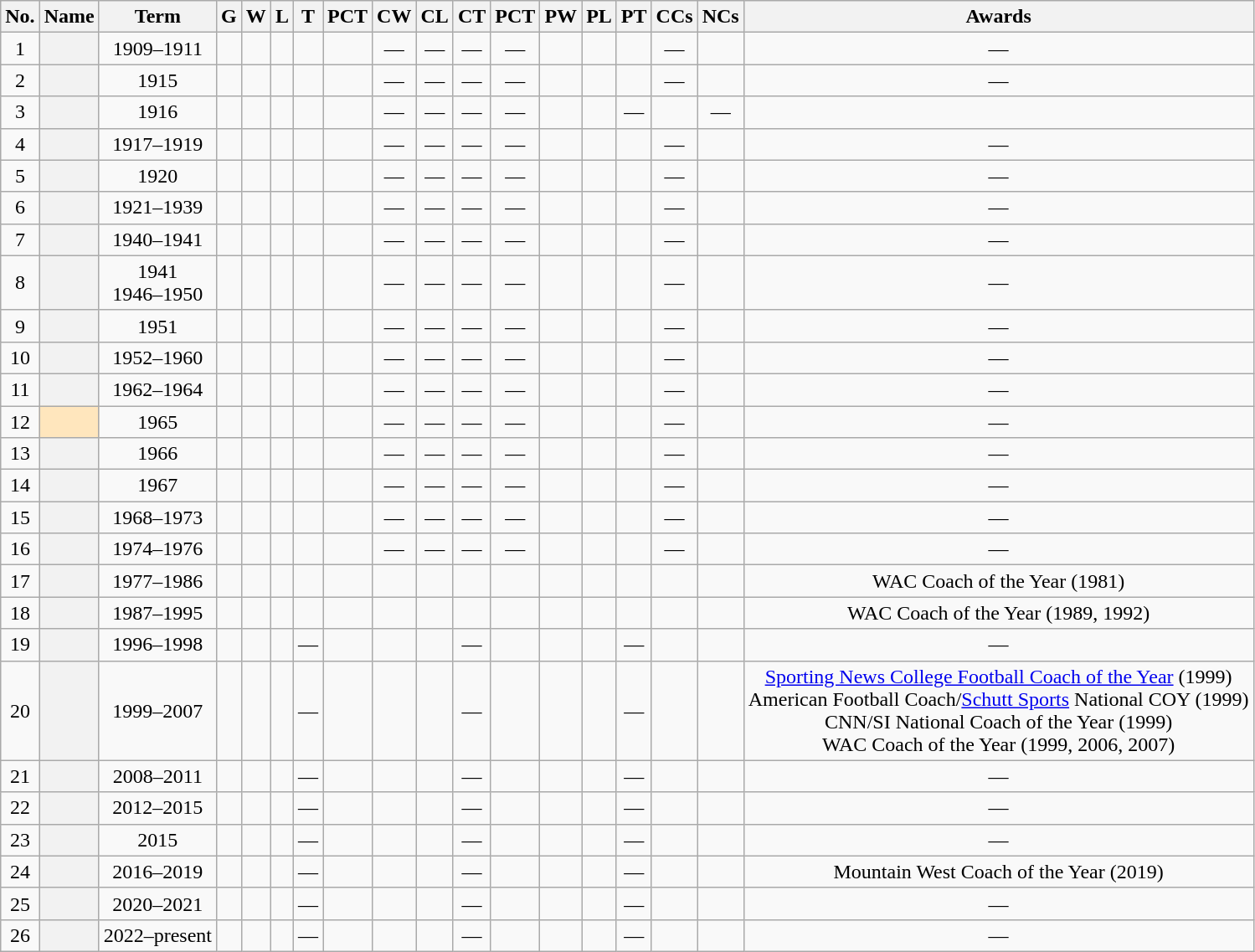<table class="wikitable sortable" style="text-align:center">
<tr>
<th scope="col" class="unsortable">No.</th>
<th scope="col">Name</th>
<th scope="col">Term</th>
<th scope="col">G</th>
<th scope="col">W</th>
<th scope="col">L</th>
<th scope="col">T</th>
<th scope="col">PCT</th>
<th scope="col">CW</th>
<th scope="col">CL</th>
<th scope="col">CT</th>
<th scope="col">PCT</th>
<th scope="col">PW</th>
<th scope="col">PL</th>
<th scope="col">PT</th>
<th scope="col">CCs</th>
<th scope="col">NCs</th>
<th scope="col" class="unsortable">Awards</th>
</tr>
<tr>
<td>1</td>
<th scope="row"></th>
<td>1909–1911</td>
<td></td>
<td></td>
<td></td>
<td></td>
<td></td>
<td>—</td>
<td>—</td>
<td>—</td>
<td>—</td>
<td></td>
<td></td>
<td></td>
<td>—</td>
<td></td>
<td>—</td>
</tr>
<tr>
<td>2</td>
<th scope="row"></th>
<td>1915</td>
<td></td>
<td></td>
<td></td>
<td></td>
<td></td>
<td>—</td>
<td>—</td>
<td>—</td>
<td>—</td>
<td></td>
<td></td>
<td></td>
<td>—</td>
<td></td>
<td>—</td>
</tr>
<tr>
<td>3</td>
<th scope="row"></th>
<td>1916</td>
<td></td>
<td></td>
<td></td>
<td></td>
<td></td>
<td>—</td>
<td>—</td>
<td>—</td>
<td>—</td>
<td></td>
<td></td>
<td>—</td>
<td></td>
<td>—</td>
</tr>
<tr>
<td>4</td>
<th scope="row"></th>
<td>1917–1919</td>
<td></td>
<td></td>
<td></td>
<td></td>
<td></td>
<td>—</td>
<td>—</td>
<td>—</td>
<td>—</td>
<td></td>
<td></td>
<td></td>
<td>—</td>
<td></td>
<td>—</td>
</tr>
<tr>
<td>5</td>
<th scope="row"></th>
<td>1920</td>
<td></td>
<td></td>
<td></td>
<td></td>
<td></td>
<td>—</td>
<td>—</td>
<td>—</td>
<td>—</td>
<td></td>
<td></td>
<td></td>
<td>—</td>
<td></td>
<td>—</td>
</tr>
<tr>
<td>6</td>
<th scope="row"></th>
<td>1921–1939</td>
<td></td>
<td></td>
<td></td>
<td></td>
<td></td>
<td>—</td>
<td>—</td>
<td>—</td>
<td>—</td>
<td></td>
<td></td>
<td></td>
<td>—</td>
<td></td>
<td>—</td>
</tr>
<tr>
<td>7</td>
<th scope="row"></th>
<td>1940–1941</td>
<td></td>
<td></td>
<td></td>
<td></td>
<td></td>
<td>—</td>
<td>—</td>
<td>—</td>
<td>—</td>
<td></td>
<td></td>
<td></td>
<td>—</td>
<td></td>
<td>—</td>
</tr>
<tr>
<td>8</td>
<th scope="row"></th>
<td>1941<br>1946–1950</td>
<td></td>
<td></td>
<td></td>
<td></td>
<td></td>
<td>—</td>
<td>—</td>
<td>—</td>
<td>—</td>
<td></td>
<td></td>
<td></td>
<td>—</td>
<td></td>
<td>—</td>
</tr>
<tr>
<td>9</td>
<th scope="row"></th>
<td>1951</td>
<td></td>
<td></td>
<td></td>
<td></td>
<td></td>
<td>—</td>
<td>—</td>
<td>—</td>
<td>—</td>
<td></td>
<td></td>
<td></td>
<td>—</td>
<td></td>
<td>—</td>
</tr>
<tr>
<td>10</td>
<th scope="row"></th>
<td>1952–1960</td>
<td></td>
<td></td>
<td></td>
<td></td>
<td></td>
<td>—</td>
<td>—</td>
<td>—</td>
<td>—</td>
<td></td>
<td></td>
<td></td>
<td>—</td>
<td></td>
<td>—</td>
</tr>
<tr>
<td>11</td>
<th scope="row"></th>
<td>1962–1964</td>
<td></td>
<td></td>
<td></td>
<td></td>
<td></td>
<td>—</td>
<td>—</td>
<td>—</td>
<td>—</td>
<td></td>
<td></td>
<td></td>
<td>—</td>
<td></td>
<td>—</td>
</tr>
<tr>
<td>12</td>
<td scope="row"  style="text-align:center; background:#ffe6bd;"><strong></strong><sup></sup></td>
<td>1965</td>
<td></td>
<td></td>
<td></td>
<td></td>
<td></td>
<td>—</td>
<td>—</td>
<td>—</td>
<td>—</td>
<td></td>
<td></td>
<td></td>
<td>—</td>
<td></td>
<td>—</td>
</tr>
<tr>
<td>13</td>
<th scope="row"></th>
<td>1966</td>
<td></td>
<td></td>
<td></td>
<td></td>
<td></td>
<td>—</td>
<td>—</td>
<td>—</td>
<td>—</td>
<td></td>
<td></td>
<td></td>
<td>—</td>
<td></td>
<td>—</td>
</tr>
<tr>
<td>14</td>
<th scope="row"></th>
<td>1967</td>
<td></td>
<td></td>
<td></td>
<td></td>
<td></td>
<td>—</td>
<td>—</td>
<td>—</td>
<td>—</td>
<td></td>
<td></td>
<td></td>
<td>—</td>
<td></td>
<td>—</td>
</tr>
<tr>
<td>15</td>
<th scope="row"></th>
<td>1968–1973</td>
<td></td>
<td></td>
<td></td>
<td></td>
<td></td>
<td>—</td>
<td>—</td>
<td>—</td>
<td>—</td>
<td></td>
<td></td>
<td></td>
<td>—</td>
<td></td>
<td>—</td>
</tr>
<tr>
<td>16</td>
<th scope="row"></th>
<td>1974–1976</td>
<td></td>
<td></td>
<td></td>
<td></td>
<td></td>
<td>—</td>
<td>—</td>
<td>—</td>
<td>—</td>
<td></td>
<td></td>
<td></td>
<td>—</td>
<td></td>
<td>—</td>
</tr>
<tr>
<td>17</td>
<th scope="row"></th>
<td>1977–1986</td>
<td></td>
<td></td>
<td></td>
<td></td>
<td></td>
<td></td>
<td></td>
<td></td>
<td></td>
<td></td>
<td></td>
<td></td>
<td></td>
<td></td>
<td>WAC Coach of the Year (1981)</td>
</tr>
<tr>
<td>18</td>
<th scope="row"></th>
<td>1987–1995</td>
<td></td>
<td></td>
<td></td>
<td></td>
<td></td>
<td></td>
<td></td>
<td></td>
<td></td>
<td></td>
<td></td>
<td></td>
<td></td>
<td></td>
<td>WAC Coach of the Year (1989, 1992)</td>
</tr>
<tr>
<td>19</td>
<th scope="row"></th>
<td>1996–1998</td>
<td></td>
<td></td>
<td></td>
<td>—</td>
<td></td>
<td></td>
<td></td>
<td>—</td>
<td></td>
<td></td>
<td></td>
<td>—</td>
<td></td>
<td></td>
<td>—</td>
</tr>
<tr>
<td>20</td>
<th scope="row"></th>
<td>1999–2007</td>
<td></td>
<td></td>
<td></td>
<td>—</td>
<td></td>
<td></td>
<td></td>
<td>—</td>
<td></td>
<td></td>
<td></td>
<td>—</td>
<td></td>
<td></td>
<td><a href='#'>Sporting News College Football Coach of the Year</a> (1999)<br>American Football Coach/<a href='#'>Schutt Sports</a> National COY (1999)<br>CNN/SI National Coach of the Year (1999)<br>WAC Coach of the Year (1999, 2006, 2007)</td>
</tr>
<tr>
<td>21</td>
<th scope="row"></th>
<td>2008–2011</td>
<td></td>
<td></td>
<td></td>
<td>—</td>
<td></td>
<td></td>
<td></td>
<td>—</td>
<td></td>
<td></td>
<td></td>
<td>—</td>
<td></td>
<td></td>
<td>—</td>
</tr>
<tr>
<td>22</td>
<th scope="row"></th>
<td>2012–2015</td>
<td></td>
<td></td>
<td></td>
<td>—</td>
<td></td>
<td></td>
<td></td>
<td>—</td>
<td></td>
<td></td>
<td></td>
<td>—</td>
<td></td>
<td></td>
<td>—</td>
</tr>
<tr>
<td>23</td>
<th scope="row"></th>
<td>2015</td>
<td></td>
<td></td>
<td></td>
<td>—</td>
<td></td>
<td></td>
<td></td>
<td>—</td>
<td></td>
<td></td>
<td></td>
<td>—</td>
<td></td>
<td></td>
<td>—</td>
</tr>
<tr>
<td>24</td>
<th scope="row"></th>
<td>2016–2019</td>
<td></td>
<td></td>
<td></td>
<td>—</td>
<td></td>
<td></td>
<td></td>
<td>—</td>
<td></td>
<td></td>
<td></td>
<td>—</td>
<td></td>
<td></td>
<td>Mountain West Coach of the Year (2019)</td>
</tr>
<tr>
<td>25</td>
<th scope="row"></th>
<td>2020–2021</td>
<td></td>
<td></td>
<td></td>
<td>—</td>
<td></td>
<td></td>
<td></td>
<td>—</td>
<td></td>
<td></td>
<td></td>
<td>—</td>
<td></td>
<td></td>
<td>—</td>
</tr>
<tr>
<td>26</td>
<th scope="row"></th>
<td>2022–present</td>
<td></td>
<td></td>
<td></td>
<td>—</td>
<td></td>
<td></td>
<td></td>
<td>—</td>
<td></td>
<td></td>
<td></td>
<td>—</td>
<td></td>
<td></td>
<td>—</td>
</tr>
</table>
